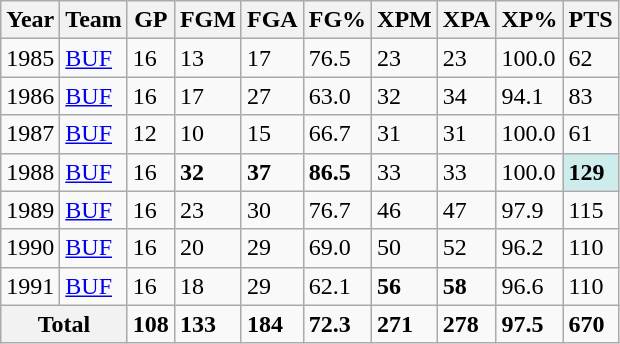<table class="wikitable">
<tr>
<th>Year</th>
<th>Team</th>
<th>GP</th>
<th>FGM</th>
<th>FGA</th>
<th>FG%</th>
<th>XPM</th>
<th>XPA</th>
<th>XP%</th>
<th>PTS</th>
</tr>
<tr>
<td>1985</td>
<td><a href='#'>BUF</a></td>
<td>16</td>
<td>13</td>
<td>17</td>
<td>76.5</td>
<td>23</td>
<td>23</td>
<td>100.0</td>
<td>62</td>
</tr>
<tr>
<td>1986</td>
<td><a href='#'>BUF</a></td>
<td>16</td>
<td>17</td>
<td>27</td>
<td>63.0</td>
<td>32</td>
<td>34</td>
<td>94.1</td>
<td>83</td>
</tr>
<tr>
<td>1987</td>
<td><a href='#'>BUF</a></td>
<td>12</td>
<td>10</td>
<td>15</td>
<td>66.7</td>
<td>31</td>
<td>31</td>
<td>100.0</td>
<td>61</td>
</tr>
<tr>
<td>1988</td>
<td><a href='#'>BUF</a></td>
<td>16</td>
<td><strong>32</strong></td>
<td><strong>37</strong></td>
<td><strong>86.5</strong></td>
<td>33</td>
<td>33</td>
<td>100.0</td>
<td style="background:#cfecec;"><strong>129</strong></td>
</tr>
<tr>
<td>1989</td>
<td><a href='#'>BUF</a></td>
<td>16</td>
<td>23</td>
<td>30</td>
<td>76.7</td>
<td>46</td>
<td>47</td>
<td>97.9</td>
<td>115</td>
</tr>
<tr>
<td>1990</td>
<td><a href='#'>BUF</a></td>
<td>16</td>
<td>20</td>
<td>29</td>
<td>69.0</td>
<td>50</td>
<td>52</td>
<td>96.2</td>
<td>110</td>
</tr>
<tr>
<td>1991</td>
<td><a href='#'>BUF</a></td>
<td>16</td>
<td>18</td>
<td>29</td>
<td>62.1</td>
<td><strong>56</strong></td>
<td><strong>58</strong></td>
<td>96.6</td>
<td>110</td>
</tr>
<tr>
<th colspan="2">Total</th>
<td><strong>108</strong></td>
<td><strong>133</strong></td>
<td><strong>184</strong></td>
<td><strong>72.3</strong></td>
<td><strong>271</strong></td>
<td><strong>278</strong></td>
<td><strong>97.5</strong></td>
<td><strong>670</strong></td>
</tr>
</table>
